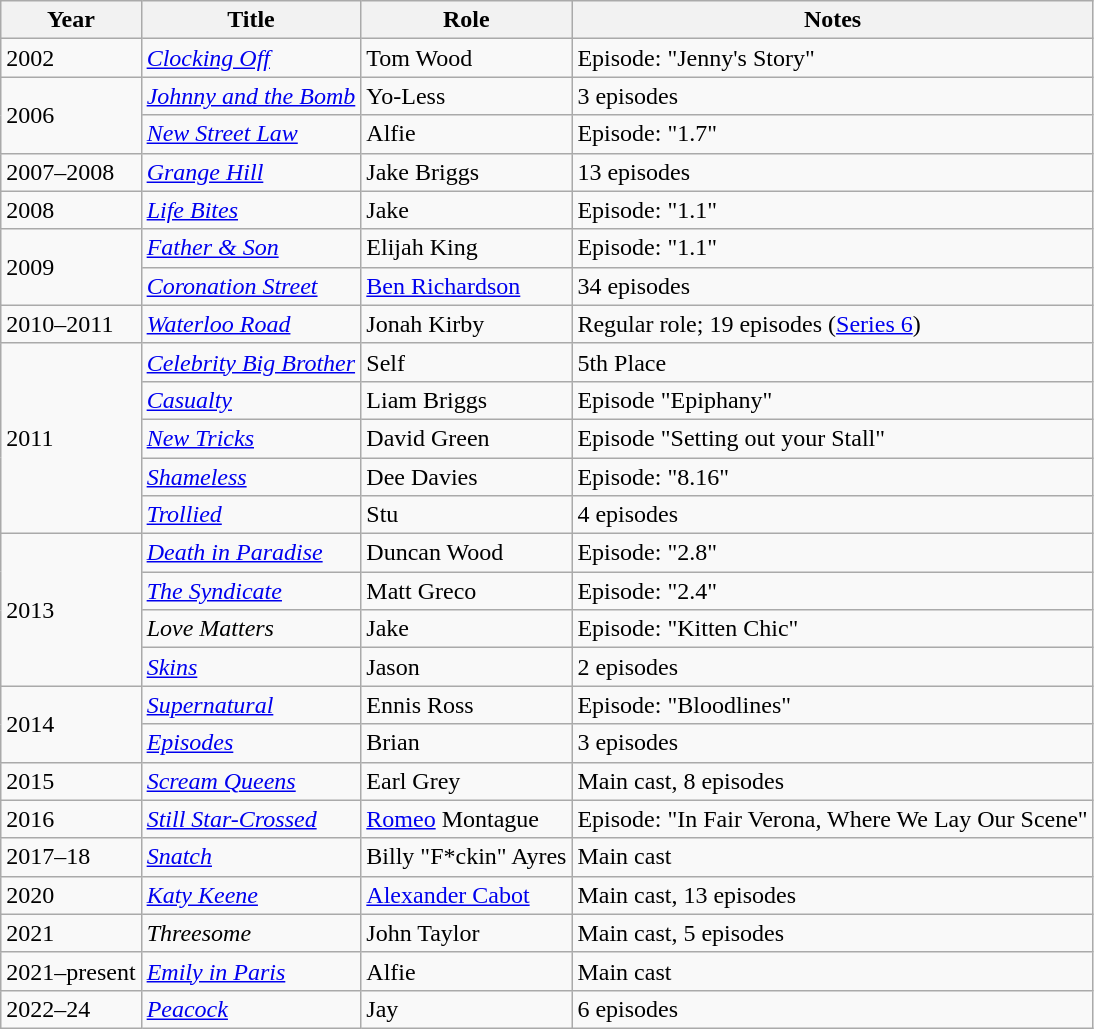<table class="wikitable">
<tr>
<th>Year</th>
<th>Title</th>
<th>Role</th>
<th>Notes</th>
</tr>
<tr>
<td>2002</td>
<td><em><a href='#'>Clocking Off</a></em></td>
<td>Tom Wood</td>
<td>Episode: "Jenny's Story"</td>
</tr>
<tr>
<td rowspan="2">2006</td>
<td><em><a href='#'>Johnny and the Bomb</a></em></td>
<td>Yo-Less</td>
<td>3 episodes</td>
</tr>
<tr>
<td><em><a href='#'>New Street Law</a></em></td>
<td>Alfie</td>
<td>Episode: "1.7"</td>
</tr>
<tr>
<td>2007–2008</td>
<td><em><a href='#'>Grange Hill</a></em></td>
<td>Jake Briggs</td>
<td>13 episodes</td>
</tr>
<tr>
<td>2008</td>
<td><em><a href='#'>Life Bites</a></em></td>
<td>Jake</td>
<td>Episode: "1.1"</td>
</tr>
<tr>
<td rowspan="2">2009</td>
<td><em><a href='#'>Father & Son</a></em></td>
<td>Elijah King</td>
<td>Episode: "1.1"</td>
</tr>
<tr>
<td><em><a href='#'>Coronation Street</a></em></td>
<td><a href='#'>Ben Richardson</a></td>
<td>34 episodes</td>
</tr>
<tr>
<td>2010–2011</td>
<td><em><a href='#'>Waterloo Road</a></em></td>
<td>Jonah Kirby</td>
<td>Regular role; 19 episodes (<a href='#'>Series 6</a>)</td>
</tr>
<tr>
<td rowspan="5">2011</td>
<td><a href='#'><em>Celebrity Big Brother</em></a></td>
<td>Self</td>
<td>5th Place</td>
</tr>
<tr>
<td><em><a href='#'>Casualty</a></em></td>
<td>Liam Briggs</td>
<td>Episode "Epiphany"</td>
</tr>
<tr>
<td><em><a href='#'>New Tricks</a></em></td>
<td>David Green</td>
<td>Episode "Setting out your Stall"</td>
</tr>
<tr>
<td><em><a href='#'>Shameless</a></em></td>
<td>Dee Davies</td>
<td>Episode: "8.16"</td>
</tr>
<tr>
<td><em><a href='#'>Trollied</a></em></td>
<td>Stu</td>
<td>4 episodes</td>
</tr>
<tr>
<td rowspan="4">2013</td>
<td><em><a href='#'>Death in Paradise</a></em></td>
<td>Duncan Wood</td>
<td>Episode: "2.8"</td>
</tr>
<tr>
<td><em><a href='#'>The Syndicate</a></em></td>
<td>Matt Greco</td>
<td>Episode: "2.4"</td>
</tr>
<tr>
<td><em>Love Matters</em></td>
<td>Jake</td>
<td>Episode: "Kitten Chic"</td>
</tr>
<tr>
<td><em><a href='#'>Skins</a></em></td>
<td>Jason</td>
<td>2 episodes</td>
</tr>
<tr>
<td rowspan="2">2014</td>
<td><em><a href='#'>Supernatural</a></em></td>
<td>Ennis Ross</td>
<td>Episode: "Bloodlines"</td>
</tr>
<tr>
<td><em><a href='#'>Episodes</a></em></td>
<td>Brian</td>
<td>3 episodes</td>
</tr>
<tr>
<td>2015</td>
<td><em><a href='#'>Scream Queens</a></em></td>
<td>Earl Grey</td>
<td>Main cast, 8 episodes</td>
</tr>
<tr>
<td>2016</td>
<td><em><a href='#'>Still Star-Crossed</a></em></td>
<td><a href='#'>Romeo</a> Montague</td>
<td>Episode: "In Fair Verona, Where We Lay Our Scene"</td>
</tr>
<tr>
<td rowspan="1">2017–18</td>
<td><em><a href='#'>Snatch</a></em></td>
<td>Billy "F*ckin" Ayres</td>
<td>Main cast</td>
</tr>
<tr>
<td>2020</td>
<td><em><a href='#'>Katy Keene</a></em></td>
<td><a href='#'>Alexander Cabot</a></td>
<td>Main cast, 13 episodes</td>
</tr>
<tr>
<td>2021</td>
<td><em>Threesome</em></td>
<td>John Taylor</td>
<td>Main cast, 5 episodes</td>
</tr>
<tr>
<td>2021–present</td>
<td><em><a href='#'>Emily in Paris</a></em></td>
<td>Alfie</td>
<td>Main cast</td>
</tr>
<tr>
<td>2022–24</td>
<td><em><a href='#'>Peacock</a></em></td>
<td>Jay</td>
<td>6 episodes</td>
</tr>
</table>
